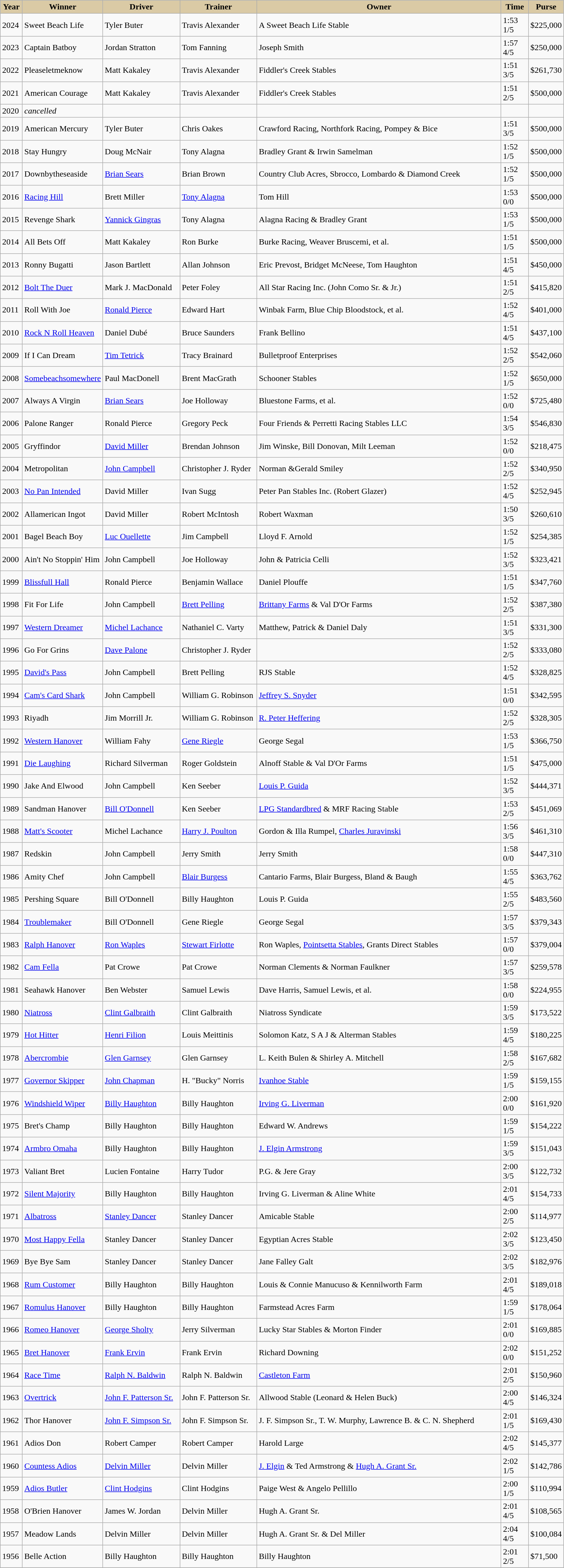<table class="wikitable sortable">
<tr>
<th style="background-color:#DACAA5; width:35px">Year<br></th>
<th style="background-color:#DACAA5; width:130px">Winner<br></th>
<th style="background-color:#DACAA5; width:140px">Driver<br></th>
<th style="background-color:#DACAA5; width:140px">Trainer<br></th>
<th style="background-color:#DACAA5; width:460px">Owner<br></th>
<th style="background-color:#DACAA5; width:45px">Time<br></th>
<th style="background-color:#DACAA5; width:45px">Purse<br></th>
</tr>
<tr>
<td>2024</td>
<td>Sweet Beach Life</td>
<td>Tyler Buter</td>
<td>Travis Alexander</td>
<td>A Sweet Beach Life Stable</td>
<td>1:53 1/5</td>
<td>$225,000</td>
</tr>
<tr>
<td>2023</td>
<td>Captain Batboy</td>
<td>Jordan Stratton</td>
<td>Tom Fanning</td>
<td>Joseph Smith</td>
<td>1:57 4/5</td>
<td>$250,000</td>
</tr>
<tr>
<td>2022</td>
<td>Pleaseletmeknow</td>
<td>Matt Kakaley</td>
<td>Travis Alexander</td>
<td>Fiddler's Creek Stables</td>
<td>1:51 3/5</td>
<td>$261,730</td>
</tr>
<tr>
<td>2021</td>
<td>American Courage</td>
<td>Matt Kakaley</td>
<td>Travis Alexander</td>
<td>Fiddler's Creek Stables</td>
<td>1:51 2/5</td>
<td>$500,000</td>
</tr>
<tr>
<td>2020</td>
<td><em>cancelled</em></td>
<td></td>
<td></td>
<td></td>
<td></td>
<td></td>
</tr>
<tr>
<td>2019</td>
<td>American Mercury</td>
<td>Tyler Buter</td>
<td>Chris Oakes</td>
<td>Crawford Racing, Northfork Racing, Pompey & Bice</td>
<td>1:51 3/5</td>
<td>$500,000</td>
</tr>
<tr>
<td>2018</td>
<td>Stay Hungry</td>
<td>Doug McNair</td>
<td>Tony Alagna</td>
<td>Bradley Grant & Irwin Samelman</td>
<td>1:52 1/5</td>
<td>$500,000</td>
</tr>
<tr>
<td>2017</td>
<td>Downbytheseaside</td>
<td><a href='#'>Brian Sears</a></td>
<td>Brian Brown</td>
<td>Country Club Acres, Sbrocco, Lombardo & Diamond Creek</td>
<td>1:52 1/5</td>
<td>$500,000</td>
</tr>
<tr>
<td>2016</td>
<td><a href='#'>Racing Hill</a></td>
<td>Brett Miller</td>
<td><a href='#'>Tony Alagna</a></td>
<td>Tom Hill</td>
<td>1:53 0/0</td>
<td>$500,000</td>
</tr>
<tr>
<td>2015</td>
<td>Revenge Shark</td>
<td><a href='#'>Yannick Gingras</a></td>
<td>Tony Alagna</td>
<td>Alagna Racing & Bradley Grant</td>
<td>1:53 1/5</td>
<td>$500,000</td>
</tr>
<tr>
<td>2014</td>
<td>All Bets Off</td>
<td>Matt Kakaley</td>
<td>Ron Burke</td>
<td>Burke Racing, Weaver Bruscemi, et al.</td>
<td>1:51 1/5</td>
<td>$500,000</td>
</tr>
<tr>
<td>2013</td>
<td>Ronny Bugatti</td>
<td>Jason Bartlett</td>
<td>Allan Johnson</td>
<td>Eric Prevost, Bridget McNeese, Tom Haughton</td>
<td>1:51 4/5</td>
<td>$450,000</td>
</tr>
<tr>
<td>2012</td>
<td><a href='#'>Bolt The Duer</a></td>
<td>Mark J. MacDonald</td>
<td>Peter Foley</td>
<td>All Star Racing Inc. (John Como Sr. & Jr.)</td>
<td>1:51 2/5</td>
<td>$415,820</td>
</tr>
<tr>
<td>2011</td>
<td>Roll With Joe</td>
<td><a href='#'>Ronald Pierce</a></td>
<td>Edward Hart</td>
<td>Winbak Farm, Blue Chip Bloodstock, et al.</td>
<td>1:52 4/5</td>
<td>$401,000</td>
</tr>
<tr>
<td>2010</td>
<td><a href='#'>Rock N Roll Heaven</a></td>
<td>Daniel Dubé</td>
<td>Bruce Saunders</td>
<td>Frank Bellino</td>
<td>1:51 4/5</td>
<td>$437,100</td>
</tr>
<tr>
<td>2009</td>
<td>If I Can Dream</td>
<td><a href='#'>Tim Tetrick</a></td>
<td>Tracy Brainard</td>
<td>Bulletproof Enterprises</td>
<td>1:52 2/5</td>
<td>$542,060</td>
</tr>
<tr>
<td>2008</td>
<td><a href='#'>Somebeachsomewhere</a></td>
<td>Paul MacDonell</td>
<td>Brent MacGrath</td>
<td>Schooner Stables</td>
<td>1:52 1/5</td>
<td>$650,000</td>
</tr>
<tr>
<td>2007</td>
<td>Always A Virgin</td>
<td><a href='#'>Brian Sears</a></td>
<td>Joe Holloway</td>
<td>Bluestone Farms, et al.</td>
<td>1:52 0/0</td>
<td>$725,480</td>
</tr>
<tr>
<td>2006</td>
<td>Palone Ranger</td>
<td>Ronald Pierce</td>
<td>Gregory Peck</td>
<td>Four Friends & Perretti Racing Stables LLC</td>
<td>1:54 3/5</td>
<td>$546,830</td>
</tr>
<tr>
<td>2005</td>
<td>Gryffindor</td>
<td><a href='#'>David Miller</a></td>
<td>Brendan Johnson</td>
<td>Jim Winske, Bill Donovan, Milt Leeman</td>
<td>1:52 0/0</td>
<td>$218,475</td>
</tr>
<tr>
<td>2004</td>
<td>Metropolitan</td>
<td><a href='#'>John Campbell</a></td>
<td>Christopher J. Ryder</td>
<td>Norman &Gerald Smiley</td>
<td>1:52 2/5</td>
<td>$340,950</td>
</tr>
<tr>
<td>2003</td>
<td><a href='#'>No Pan Intended</a></td>
<td>David Miller</td>
<td>Ivan Sugg</td>
<td>Peter Pan Stables Inc. (Robert Glazer)</td>
<td>1:52 4/5</td>
<td>$252,945</td>
</tr>
<tr>
<td>2002</td>
<td>Allamerican Ingot</td>
<td>David Miller</td>
<td>Robert McIntosh</td>
<td>Robert Waxman</td>
<td>1:50 3/5</td>
<td>$260,610</td>
</tr>
<tr>
<td>2001</td>
<td>Bagel Beach Boy</td>
<td><a href='#'>Luc Ouellette</a></td>
<td>Jim Campbell</td>
<td>Lloyd F. Arnold</td>
<td>1:52 1/5</td>
<td>$254,385</td>
</tr>
<tr>
<td>2000</td>
<td>Ain't No Stoppin' Him</td>
<td>John Campbell</td>
<td>Joe Holloway</td>
<td>John & Patricia Celli</td>
<td>1:52 3/5</td>
<td>$323,421</td>
</tr>
<tr>
<td>1999</td>
<td><a href='#'>Blissfull Hall</a></td>
<td>Ronald Pierce</td>
<td>Benjamin Wallace</td>
<td>Daniel Plouffe</td>
<td>1:51 1/5</td>
<td>$347,760</td>
</tr>
<tr>
<td>1998</td>
<td>Fit For Life</td>
<td>John Campbell</td>
<td><a href='#'>Brett Pelling</a></td>
<td><a href='#'>Brittany Farms</a> & Val D'Or Farms</td>
<td>1:52 2/5</td>
<td>$387,380</td>
</tr>
<tr>
<td>1997</td>
<td><a href='#'>Western Dreamer</a></td>
<td><a href='#'>Michel Lachance</a></td>
<td>Nathaniel C. Varty</td>
<td>Matthew, Patrick & Daniel Daly</td>
<td>1:51 3/5</td>
<td>$331,300</td>
</tr>
<tr>
<td>1996</td>
<td>Go For Grins</td>
<td><a href='#'>Dave Palone</a></td>
<td>Christopher J. Ryder</td>
<td></td>
<td>1:52 2/5</td>
<td>$333,080</td>
</tr>
<tr>
<td>1995</td>
<td><a href='#'>David's Pass</a></td>
<td>John Campbell</td>
<td>Brett Pelling</td>
<td>RJS Stable</td>
<td>1:52 4/5</td>
<td>$328,825</td>
</tr>
<tr>
<td>1994</td>
<td><a href='#'>Cam's Card Shark</a></td>
<td>John Campbell</td>
<td>William G. Robinson</td>
<td><a href='#'>Jeffrey S. Snyder</a></td>
<td>1:51 0/0</td>
<td>$342,595</td>
</tr>
<tr>
<td>1993</td>
<td>Riyadh</td>
<td>Jim Morrill Jr.</td>
<td>William G. Robinson</td>
<td><a href='#'>R. Peter Heffering</a></td>
<td>1:52 2/5</td>
<td>$328,305</td>
</tr>
<tr>
<td>1992</td>
<td><a href='#'>Western Hanover</a></td>
<td>William Fahy</td>
<td><a href='#'>Gene Riegle</a></td>
<td>George Segal</td>
<td>1:53 1/5</td>
<td>$366,750</td>
</tr>
<tr>
<td>1991</td>
<td><a href='#'>Die Laughing</a></td>
<td>Richard Silverman</td>
<td>Roger Goldstein</td>
<td>Alnoff Stable & Val D'Or Farms</td>
<td>1:51 1/5</td>
<td>$475,000</td>
</tr>
<tr>
<td>1990</td>
<td>Jake And Elwood</td>
<td>John Campbell</td>
<td>Ken Seeber</td>
<td><a href='#'>Louis P. Guida</a></td>
<td>1:52 3/5</td>
<td>$444,371</td>
</tr>
<tr>
<td>1989</td>
<td>Sandman Hanover</td>
<td><a href='#'>Bill O'Donnell</a></td>
<td>Ken Seeber</td>
<td><a href='#'>LPG Standardbred</a> & MRF Racing Stable</td>
<td>1:53 2/5</td>
<td>$451,069</td>
</tr>
<tr>
<td>1988</td>
<td><a href='#'>Matt's Scooter</a></td>
<td>Michel Lachance</td>
<td><a href='#'>Harry J. Poulton</a></td>
<td>Gordon & Illa Rumpel, <a href='#'>Charles Juravinski</a></td>
<td>1:56 3/5</td>
<td>$461,310</td>
</tr>
<tr>
<td>1987</td>
<td>Redskin</td>
<td>John Campbell</td>
<td>Jerry Smith</td>
<td>Jerry Smith</td>
<td>1:58 0/0</td>
<td>$447,310</td>
</tr>
<tr>
<td>1986</td>
<td>Amity Chef</td>
<td>John Campbell</td>
<td><a href='#'>Blair Burgess</a></td>
<td>Cantario Farms, Blair Burgess, Bland & Baugh</td>
<td>1:55 4/5</td>
<td>$363,762</td>
</tr>
<tr>
<td>1985</td>
<td>Pershing Square</td>
<td>Bill O'Donnell</td>
<td>Billy Haughton</td>
<td>Louis P. Guida</td>
<td>1:55 2/5</td>
<td>$483,560</td>
</tr>
<tr>
<td>1984</td>
<td><a href='#'>Troublemaker</a></td>
<td>Bill O'Donnell</td>
<td>Gene Riegle</td>
<td>George Segal</td>
<td>1:57 3/5</td>
<td>$379,343</td>
</tr>
<tr>
<td>1983</td>
<td><a href='#'>Ralph Hanover</a></td>
<td><a href='#'>Ron Waples</a></td>
<td><a href='#'>Stewart Firlotte</a></td>
<td>Ron Waples, <a href='#'>Pointsetta Stables</a>, Grants Direct Stables</td>
<td>1:57 0/0</td>
<td>$379,004</td>
</tr>
<tr>
<td>1982</td>
<td><a href='#'>Cam Fella</a></td>
<td>Pat Crowe</td>
<td>Pat Crowe</td>
<td>Norman Clements & Norman Faulkner</td>
<td>1:57 3/5</td>
<td>$259,578</td>
</tr>
<tr>
<td>1981</td>
<td>Seahawk Hanover</td>
<td>Ben Webster</td>
<td>Samuel Lewis</td>
<td>Dave Harris, Samuel Lewis, et al.</td>
<td>1:58 0/0</td>
<td>$224,955</td>
</tr>
<tr>
<td>1980</td>
<td><a href='#'>Niatross</a></td>
<td><a href='#'>Clint Galbraith</a></td>
<td>Clint Galbraith</td>
<td>Niatross Syndicate</td>
<td>1:59 3/5</td>
<td>$173,522</td>
</tr>
<tr>
<td>1979</td>
<td><a href='#'>Hot Hitter</a></td>
<td><a href='#'>Henri Filion</a></td>
<td>Louis Meittinis</td>
<td>Solomon Katz, S A J & Alterman Stables</td>
<td>1:59 4/5</td>
<td>$180,225</td>
</tr>
<tr>
<td>1978</td>
<td><a href='#'>Abercrombie</a></td>
<td><a href='#'>Glen Garnsey</a></td>
<td>Glen Garnsey</td>
<td>L. Keith Bulen & Shirley A. Mitchell</td>
<td>1:58 2/5</td>
<td>$167,682</td>
</tr>
<tr>
<td>1977</td>
<td><a href='#'>Governor Skipper</a></td>
<td><a href='#'>John Chapman</a></td>
<td>H. "Bucky" Norris</td>
<td><a href='#'>Ivanhoe Stable</a></td>
<td>1:59 1/5</td>
<td>$159,155</td>
</tr>
<tr>
<td>1976</td>
<td><a href='#'>Windshield Wiper</a></td>
<td><a href='#'>Billy Haughton</a></td>
<td>Billy Haughton</td>
<td><a href='#'>Irving G. Liverman</a></td>
<td>2:00 0/0</td>
<td>$161,920</td>
</tr>
<tr>
<td>1975</td>
<td>Bret's Champ</td>
<td>Billy Haughton</td>
<td>Billy Haughton</td>
<td>Edward W. Andrews</td>
<td>1:59 1/5</td>
<td>$154,222</td>
</tr>
<tr>
<td>1974</td>
<td><a href='#'>Armbro Omaha</a></td>
<td>Billy Haughton</td>
<td>Billy Haughton</td>
<td><a href='#'>J. Elgin Armstrong</a></td>
<td>1:59 3/5</td>
<td>$151,043</td>
</tr>
<tr>
<td>1973</td>
<td>Valiant Bret</td>
<td>Lucien Fontaine</td>
<td>Harry Tudor</td>
<td>P.G. & Jere Gray</td>
<td>2:00 3/5</td>
<td>$122,732</td>
</tr>
<tr>
<td>1972</td>
<td><a href='#'>Silent Majority</a></td>
<td>Billy Haughton</td>
<td>Billy Haughton</td>
<td>Irving G. Liverman & Aline White</td>
<td>2:01 4/5</td>
<td>$154,733</td>
</tr>
<tr>
<td>1971</td>
<td><a href='#'>Albatross</a></td>
<td><a href='#'>Stanley Dancer</a></td>
<td>Stanley Dancer</td>
<td>Amicable Stable</td>
<td>2:00 2/5</td>
<td>$114,977</td>
</tr>
<tr>
<td>1970</td>
<td><a href='#'>Most Happy Fella</a></td>
<td>Stanley Dancer</td>
<td>Stanley Dancer</td>
<td>Egyptian Acres Stable</td>
<td>2:02 3/5</td>
<td>$123,450</td>
</tr>
<tr>
<td>1969</td>
<td>Bye Bye Sam</td>
<td>Stanley Dancer</td>
<td>Stanley Dancer</td>
<td>Jane Falley Galt</td>
<td>2:02 3/5</td>
<td>$182,976</td>
</tr>
<tr>
<td>1968</td>
<td><a href='#'>Rum Customer</a></td>
<td>Billy Haughton</td>
<td>Billy Haughton</td>
<td>Louis & Connie Manucuso & Kennilworth Farm</td>
<td>2:01 4/5</td>
<td>$189,018</td>
</tr>
<tr>
<td>1967</td>
<td><a href='#'>Romulus Hanover</a></td>
<td>Billy Haughton</td>
<td>Billy Haughton</td>
<td>Farmstead Acres Farm</td>
<td>1:59 1/5</td>
<td>$178,064</td>
</tr>
<tr>
<td>1966</td>
<td><a href='#'>Romeo Hanover</a></td>
<td><a href='#'>George Sholty</a></td>
<td>Jerry Silverman</td>
<td>Lucky Star Stables & Morton Finder</td>
<td>2:01 0/0</td>
<td>$169,885</td>
</tr>
<tr>
<td>1965</td>
<td><a href='#'>Bret Hanover</a></td>
<td><a href='#'>Frank Ervin</a></td>
<td>Frank Ervin</td>
<td>Richard Downing</td>
<td>2:02 0/0</td>
<td>$151,252</td>
</tr>
<tr>
<td>1964</td>
<td><a href='#'>Race Time</a></td>
<td><a href='#'>Ralph N. Baldwin</a></td>
<td>Ralph N. Baldwin</td>
<td><a href='#'>Castleton Farm</a></td>
<td>2:01 2/5</td>
<td>$150,960</td>
</tr>
<tr>
<td>1963</td>
<td><a href='#'>Overtrick</a></td>
<td><a href='#'>John F. Patterson Sr.</a></td>
<td>John F. Patterson Sr.</td>
<td>Allwood Stable (Leonard & Helen Buck)</td>
<td>2:00 4/5</td>
<td>$146,324</td>
</tr>
<tr>
<td>1962</td>
<td>Thor Hanover</td>
<td><a href='#'>John F. Simpson Sr.</a></td>
<td>John F. Simpson Sr.</td>
<td>J. F. Simpson Sr., T. W. Murphy, Lawrence B. & C. N. Shepherd</td>
<td>2:01 1/5</td>
<td>$169,430</td>
</tr>
<tr>
<td>1961</td>
<td>Adios Don</td>
<td>Robert Camper</td>
<td>Robert Camper</td>
<td>Harold Large</td>
<td>2:02 4/5</td>
<td>$145,377</td>
</tr>
<tr>
<td>1960</td>
<td><a href='#'>Countess Adios</a></td>
<td><a href='#'>Delvin Miller</a></td>
<td>Delvin Miller</td>
<td><a href='#'>J. Elgin</a> & Ted Armstrong & <a href='#'>Hugh A. Grant Sr.</a></td>
<td>2:02 1/5</td>
<td>$142,786</td>
</tr>
<tr>
<td>1959</td>
<td><a href='#'>Adios Butler</a></td>
<td><a href='#'>Clint Hodgins</a></td>
<td>Clint Hodgins</td>
<td>Paige West & Angelo Pellillo</td>
<td>2:00 1/5</td>
<td>$110,994</td>
</tr>
<tr>
<td>1958</td>
<td>O'Brien Hanover</td>
<td>James W. Jordan</td>
<td>Delvin Miller</td>
<td>Hugh A. Grant Sr.</td>
<td>2:01 4/5</td>
<td>$108,565</td>
</tr>
<tr>
<td>1957</td>
<td>Meadow Lands</td>
<td>Delvin Miller</td>
<td>Delvin Miller</td>
<td>Hugh A. Grant Sr. & Del Miller</td>
<td>2:04 4/5</td>
<td>$100,084</td>
</tr>
<tr>
<td>1956</td>
<td>Belle Action</td>
<td>Billy Haughton</td>
<td>Billy Haughton</td>
<td>Billy Haughton</td>
<td>2:01 2/5</td>
<td>$71,500</td>
</tr>
<tr>
</tr>
</table>
